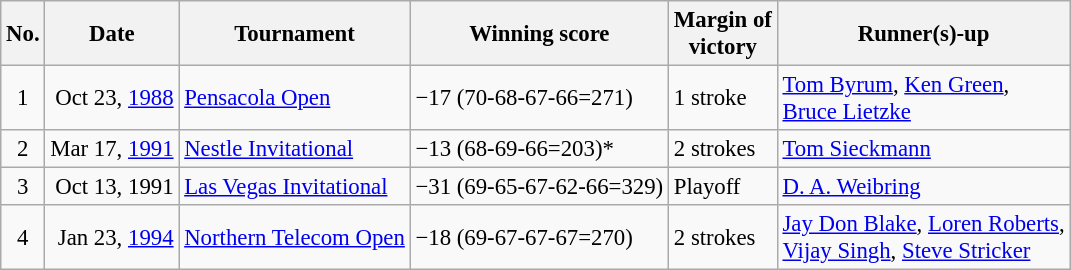<table class="wikitable" style="font-size:95%;">
<tr>
<th>No.</th>
<th>Date</th>
<th>Tournament</th>
<th>Winning score</th>
<th>Margin of<br>victory</th>
<th>Runner(s)-up</th>
</tr>
<tr>
<td align=center>1</td>
<td align=right>Oct 23, <a href='#'>1988</a></td>
<td><a href='#'>Pensacola Open</a></td>
<td>−17 (70-68-67-66=271)</td>
<td>1 stroke</td>
<td> <a href='#'>Tom Byrum</a>,  <a href='#'>Ken Green</a>,<br> <a href='#'>Bruce Lietzke</a></td>
</tr>
<tr>
<td align=center>2</td>
<td align=right>Mar 17, <a href='#'>1991</a></td>
<td><a href='#'>Nestle Invitational</a></td>
<td>−13 (68-69-66=203)*</td>
<td>2 strokes</td>
<td> <a href='#'>Tom Sieckmann</a></td>
</tr>
<tr>
<td align=center>3</td>
<td align=right>Oct 13, 1991</td>
<td><a href='#'>Las Vegas Invitational</a></td>
<td>−31 (69-65-67-62-66=329)</td>
<td>Playoff</td>
<td> <a href='#'>D. A. Weibring</a></td>
</tr>
<tr>
<td align=center>4</td>
<td align=right>Jan 23, <a href='#'>1994</a></td>
<td><a href='#'>Northern Telecom Open</a></td>
<td>−18 (69-67-67-67=270)</td>
<td>2 strokes</td>
<td> <a href='#'>Jay Don Blake</a>,  <a href='#'>Loren Roberts</a>,<br> <a href='#'>Vijay Singh</a>,  <a href='#'>Steve Stricker</a></td>
</tr>
</table>
